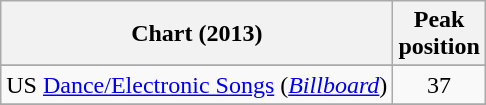<table class="wikitable sortable plainrowheaders">
<tr>
<th>Chart (2013)</th>
<th>Peak<br>position</th>
</tr>
<tr>
</tr>
<tr>
<td align="left">US <a href='#'>Dance/Electronic Songs</a> (<em><a href='#'>Billboard</a></em>)</td>
<td align="center">37</td>
</tr>
<tr>
</tr>
</table>
